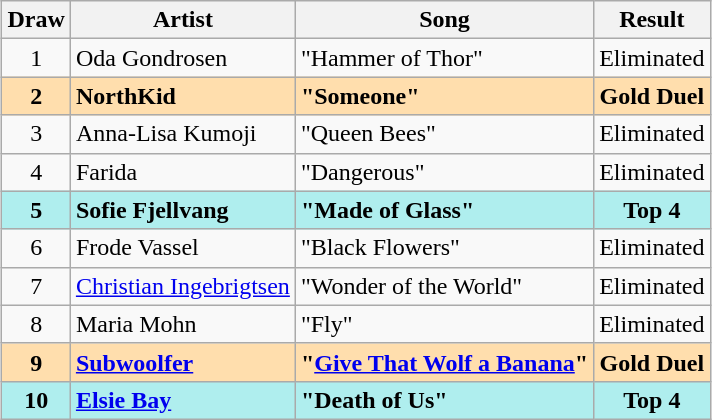<table class="sortable wikitable" style="margin: 1em auto 1em auto; text-align:center">
<tr>
<th scope="col">Draw</th>
<th scope="col">Artist</th>
<th scope="col">Song</th>
<th scope="col">Result</th>
</tr>
<tr>
<td>1</td>
<td align="left">Oda Gondrosen</td>
<td align="left">"Hammer of Thor"</td>
<td>Eliminated</td>
</tr>
<tr style="background: navajowhite; font-weight: bold;">
<td>2</td>
<td align="left">NorthKid</td>
<td align="left">"Someone"</td>
<td>Gold Duel</td>
</tr>
<tr>
<td>3</td>
<td align="left">Anna-Lisa Kumoji</td>
<td align="left">"Queen Bees"</td>
<td>Eliminated</td>
</tr>
<tr>
<td>4</td>
<td align="left">Farida</td>
<td align="left">"Dangerous"</td>
<td>Eliminated</td>
</tr>
<tr style="background: paleturquoise; font-weight: bold;">
<td>5</td>
<td align="left">Sofie Fjellvang</td>
<td align="left">"Made of Glass"</td>
<td>Top 4</td>
</tr>
<tr>
<td>6</td>
<td align="left">Frode Vassel</td>
<td align="left">"Black Flowers"</td>
<td>Eliminated</td>
</tr>
<tr>
<td>7</td>
<td align="left"><a href='#'>Christian Ingebrigtsen</a></td>
<td align="left">"Wonder of the World"</td>
<td>Eliminated</td>
</tr>
<tr>
<td>8</td>
<td align="left">Maria Mohn</td>
<td align="left">"Fly"</td>
<td>Eliminated</td>
</tr>
<tr style="background: navajowhite; font-weight: bold;">
<td>9</td>
<td align="left"><a href='#'>Subwoolfer</a></td>
<td align="left">"<a href='#'>Give That Wolf a Banana</a>"</td>
<td>Gold Duel</td>
</tr>
<tr style="background: paleturquoise; font-weight: bold;">
<td>10</td>
<td align="left"><a href='#'>Elsie Bay</a></td>
<td align="left">"Death of Us"</td>
<td>Top 4</td>
</tr>
</table>
